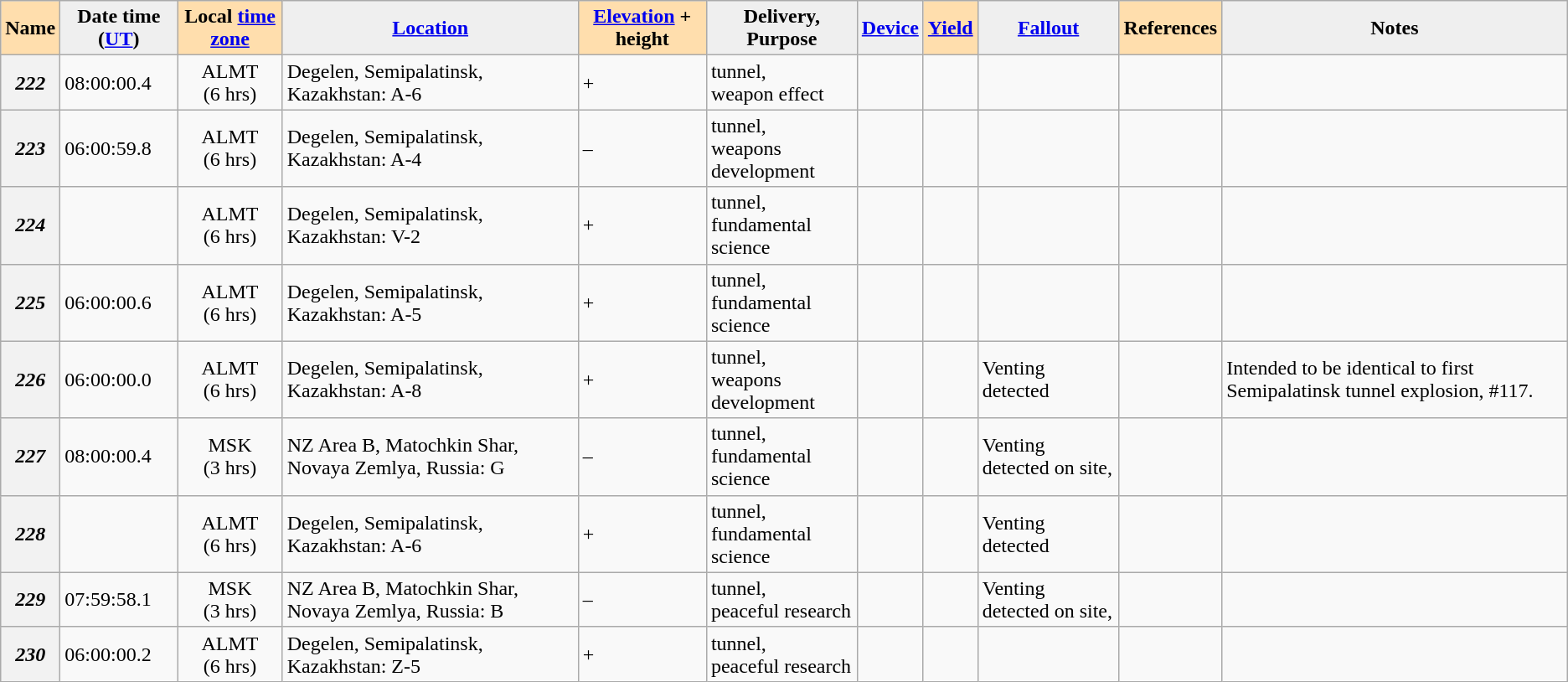<table class="wikitable sortable">
<tr>
<th style="background:#ffdead;">Name </th>
<th style="background:#efefef;">Date time (<a href='#'>UT</a>)</th>
<th style="background:#ffdead;">Local <a href='#'>time zone</a></th>
<th style="background:#efefef;"><a href='#'>Location</a></th>
<th style="background:#ffdead;"><a href='#'>Elevation</a> + height </th>
<th style="background:#efefef;">Delivery, <br>Purpose </th>
<th style="background:#efefef;"><a href='#'>Device</a></th>
<th style="background:#ffdead;"><a href='#'>Yield</a></th>
<th style="background:#efefef;" class="unsortable"><a href='#'>Fallout</a></th>
<th style="background:#ffdead;" class="unsortable">References</th>
<th style="background:#efefef;" class="unsortable">Notes</th>
</tr>
<tr>
<th><em>222</em></th>
<td> 08:00:00.4</td>
<td style="text-align:center;">ALMT (6 hrs)<br></td>
<td>Degelen, Semipalatinsk, Kazakhstan: A-6 </td>
<td> +</td>
<td>tunnel,<br>weapon effect</td>
<td></td>
<td style="text-align:center;"></td>
<td></td>
<td></td>
<td></td>
</tr>
<tr>
<th><em>223</em></th>
<td> 06:00:59.8</td>
<td style="text-align:center;">ALMT (6 hrs)<br></td>
<td>Degelen, Semipalatinsk, Kazakhstan: A-4 </td>
<td> – </td>
<td>tunnel,<br>weapons development</td>
<td></td>
<td style="text-align:center;"></td>
<td></td>
<td></td>
<td></td>
</tr>
<tr>
<th><em>224</em></th>
<td></td>
<td style="text-align:center;">ALMT (6 hrs)<br></td>
<td>Degelen, Semipalatinsk, Kazakhstan: V-2 </td>
<td> +</td>
<td>tunnel,<br>fundamental science</td>
<td></td>
<td style="text-align:center;"></td>
<td></td>
<td></td>
<td></td>
</tr>
<tr>
<th><em>225</em></th>
<td> 06:00:00.6</td>
<td style="text-align:center;">ALMT (6 hrs)<br></td>
<td>Degelen, Semipalatinsk, Kazakhstan: A-5 </td>
<td> +</td>
<td>tunnel,<br>fundamental science</td>
<td></td>
<td style="text-align:center;"></td>
<td></td>
<td></td>
<td></td>
</tr>
<tr>
<th><em>226</em></th>
<td> 06:00:00.0</td>
<td style="text-align:center;">ALMT (6 hrs)<br></td>
<td>Degelen, Semipalatinsk, Kazakhstan: A-8 </td>
<td> +</td>
<td>tunnel,<br>weapons development</td>
<td></td>
<td style="text-align:center;"></td>
<td>Venting detected</td>
<td></td>
<td>Intended to be identical to first Semipalatinsk tunnel explosion, #117.</td>
</tr>
<tr>
<th><em>227</em></th>
<td> 08:00:00.4</td>
<td style="text-align:center;">MSK (3 hrs)<br></td>
<td>NZ Area B, Matochkin Shar, Novaya Zemlya, Russia: G </td>
<td> – </td>
<td>tunnel,<br>fundamental science</td>
<td></td>
<td style="text-align:center;"></td>
<td>Venting detected on site, </td>
<td></td>
<td></td>
</tr>
<tr>
<th><em>228</em></th>
<td></td>
<td style="text-align:center;">ALMT (6 hrs)<br></td>
<td>Degelen, Semipalatinsk, Kazakhstan: A-6 </td>
<td> +</td>
<td>tunnel,<br>fundamental science</td>
<td></td>
<td style="text-align:center;"></td>
<td>Venting detected</td>
<td></td>
<td></td>
</tr>
<tr>
<th><em>229</em></th>
<td> 07:59:58.1</td>
<td style="text-align:center;">MSK (3 hrs)<br></td>
<td>NZ Area B, Matochkin Shar, Novaya Zemlya, Russia: B </td>
<td> – </td>
<td>tunnel,<br>peaceful research</td>
<td></td>
<td style="text-align:center;"></td>
<td>Venting detected on site, </td>
<td></td>
<td></td>
</tr>
<tr>
<th><em>230</em></th>
<td> 06:00:00.2</td>
<td style="text-align:center;">ALMT (6 hrs)<br></td>
<td>Degelen, Semipalatinsk, Kazakhstan: Z-5 </td>
<td> +</td>
<td>tunnel,<br>peaceful research</td>
<td></td>
<td style="text-align:center;"></td>
<td></td>
<td></td>
<td></td>
</tr>
</table>
